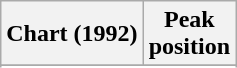<table class="wikitable sortable plainrowheaders" style="text-align:center">
<tr>
<th scope="col">Chart (1992)</th>
<th scope="col">Peak<br> position</th>
</tr>
<tr>
</tr>
<tr>
</tr>
</table>
